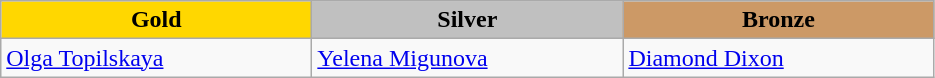<table class="wikitable" style="text-align:left">
<tr align="center">
<td width=200 bgcolor=gold><strong>Gold</strong></td>
<td width=200 bgcolor=silver><strong>Silver</strong></td>
<td width=200 bgcolor=CC9966><strong>Bronze</strong></td>
</tr>
<tr>
<td><a href='#'>Olga Topilskaya</a><br><em></em></td>
<td><a href='#'>Yelena Migunova</a><br><em></em></td>
<td><a href='#'>Diamond Dixon</a><br><em></em></td>
</tr>
</table>
